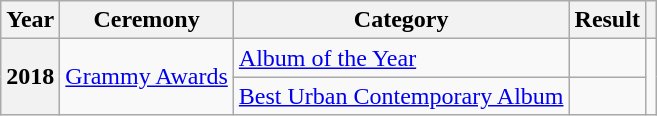<table class="wikitable sortable plainrowheaders" style="border:none; margin:0;">
<tr>
<th scope="col">Year</th>
<th scope="col">Ceremony</th>
<th scope="col">Category</th>
<th scope="col">Result</th>
<th scope="col" class="unsortable"></th>
</tr>
<tr>
<th scope="row" rowspan="2">2018</th>
<td rowspan="2"><a href='#'>Grammy Awards</a></td>
<td><a href='#'>Album of the Year</a></td>
<td></td>
<td rowspan="2"></td>
</tr>
<tr>
<td><a href='#'>Best Urban Contemporary Album</a></td>
<td></td>
</tr>
</table>
